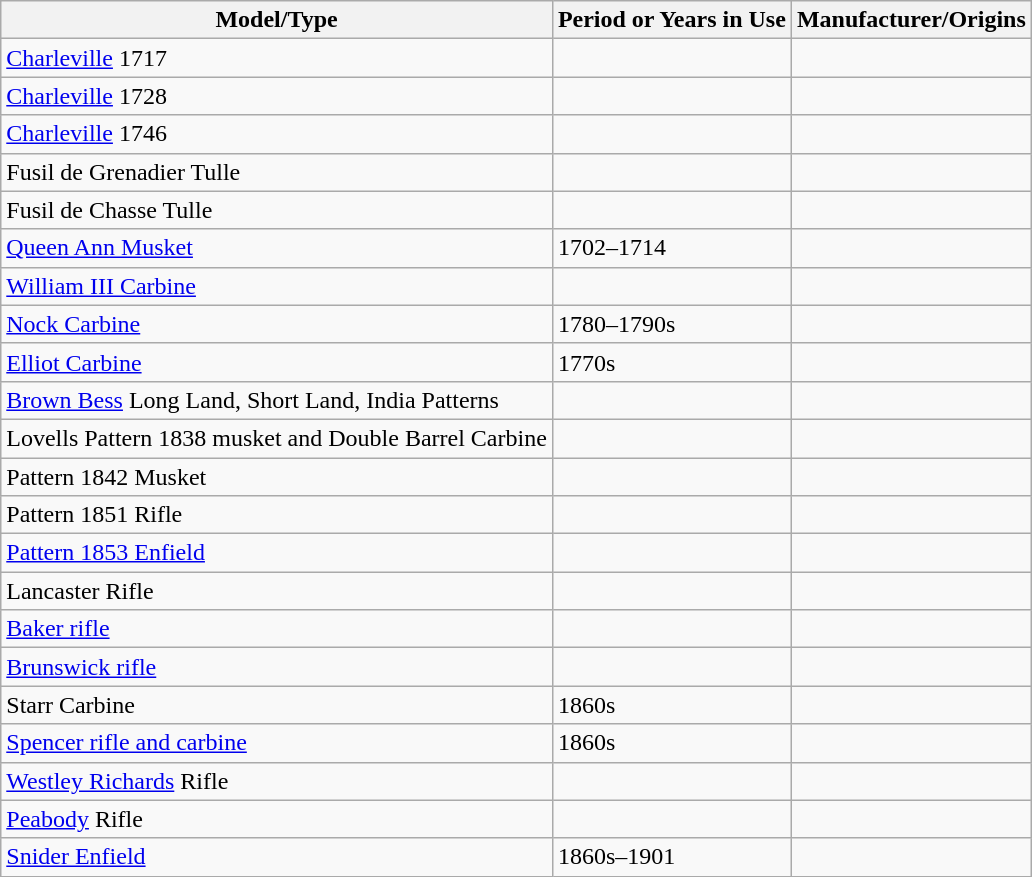<table class=wikitable>
<tr>
<th>Model/Type</th>
<th>Period or Years in Use</th>
<th>Manufacturer/Origins</th>
</tr>
<tr>
<td><a href='#'>Charleville</a> 1717</td>
<td></td>
<td></td>
</tr>
<tr>
<td><a href='#'>Charleville</a> 1728</td>
<td></td>
<td></td>
</tr>
<tr>
<td><a href='#'>Charleville</a> 1746</td>
<td></td>
<td></td>
</tr>
<tr>
<td>Fusil de Grenadier Tulle</td>
<td></td>
<td></td>
</tr>
<tr>
<td>Fusil de Chasse Tulle</td>
<td></td>
<td></td>
</tr>
<tr>
<td><a href='#'>Queen Ann Musket</a></td>
<td>1702–1714</td>
<td></td>
</tr>
<tr>
<td><a href='#'>William III Carbine</a></td>
<td></td>
<td></td>
</tr>
<tr>
<td><a href='#'>Nock Carbine</a></td>
<td>1780–1790s</td>
<td></td>
</tr>
<tr>
<td><a href='#'>Elliot Carbine</a></td>
<td>1770s</td>
<td></td>
</tr>
<tr>
<td><a href='#'>Brown Bess</a> Long Land, Short Land, India Patterns</td>
<td></td>
<td></td>
</tr>
<tr>
<td>Lovells Pattern 1838 musket and Double Barrel Carbine</td>
<td></td>
<td></td>
</tr>
<tr>
<td>Pattern 1842 Musket</td>
<td></td>
<td></td>
</tr>
<tr>
<td>Pattern 1851 Rifle</td>
<td></td>
<td></td>
</tr>
<tr>
<td><a href='#'>Pattern 1853 Enfield</a></td>
<td></td>
<td></td>
</tr>
<tr>
<td>Lancaster Rifle</td>
<td></td>
<td></td>
</tr>
<tr>
<td><a href='#'>Baker rifle</a></td>
<td></td>
<td></td>
</tr>
<tr>
<td><a href='#'>Brunswick rifle</a></td>
<td></td>
<td></td>
</tr>
<tr>
<td>Starr Carbine</td>
<td>1860s</td>
<td></td>
</tr>
<tr>
<td><a href='#'>Spencer rifle and carbine</a></td>
<td>1860s</td>
<td></td>
</tr>
<tr>
<td><a href='#'>Westley Richards</a> Rifle</td>
<td></td>
<td></td>
</tr>
<tr>
<td><a href='#'>Peabody</a> Rifle</td>
<td></td>
<td></td>
</tr>
<tr>
<td><a href='#'>Snider Enfield</a></td>
<td>1860s–1901</td>
<td></td>
</tr>
</table>
